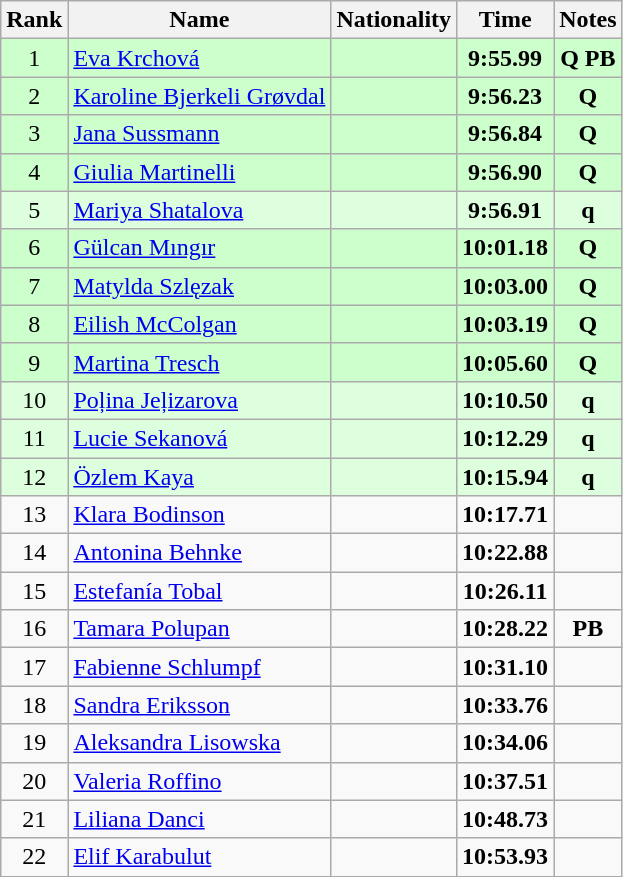<table class="wikitable sortable" style="text-align:center">
<tr>
<th>Rank</th>
<th>Name</th>
<th>Nationality</th>
<th>Time</th>
<th>Notes</th>
</tr>
<tr bgcolor=ccffcc>
<td>1</td>
<td align=left><a href='#'>Eva Krchová</a></td>
<td align=left></td>
<td><strong>9:55.99</strong></td>
<td><strong>Q PB</strong></td>
</tr>
<tr bgcolor=ccffcc>
<td>2</td>
<td align=left><a href='#'>Karoline Bjerkeli Grøvdal</a></td>
<td align=left></td>
<td><strong>9:56.23</strong></td>
<td><strong>Q</strong></td>
</tr>
<tr bgcolor=ccffcc>
<td>3</td>
<td align=left><a href='#'>Jana Sussmann</a></td>
<td align=left></td>
<td><strong>9:56.84</strong></td>
<td><strong>Q</strong></td>
</tr>
<tr bgcolor=ccffcc>
<td>4</td>
<td align=left><a href='#'>Giulia Martinelli</a></td>
<td align=left></td>
<td><strong>9:56.90</strong></td>
<td><strong>Q</strong></td>
</tr>
<tr bgcolor=ddffdd>
<td>5</td>
<td align=left><a href='#'>Mariya Shatalova</a></td>
<td align=left></td>
<td><strong>9:56.91</strong></td>
<td><strong>q</strong></td>
</tr>
<tr bgcolor=ccffcc>
<td>6</td>
<td align=left><a href='#'>Gülcan Mıngır</a></td>
<td align=left></td>
<td><strong>10:01.18</strong></td>
<td><strong>Q</strong></td>
</tr>
<tr bgcolor=ccffcc>
<td>7</td>
<td align=left><a href='#'>Matylda Szlęzak</a></td>
<td align=left></td>
<td><strong>10:03.00</strong></td>
<td><strong>Q</strong></td>
</tr>
<tr bgcolor=ccffcc>
<td>8</td>
<td align=left><a href='#'>Eilish McColgan</a></td>
<td align=left></td>
<td><strong>10:03.19</strong></td>
<td><strong>Q</strong></td>
</tr>
<tr bgcolor=ccffcc>
<td>9</td>
<td align=left><a href='#'>Martina Tresch</a></td>
<td align=left></td>
<td><strong>10:05.60</strong></td>
<td><strong>Q</strong></td>
</tr>
<tr bgcolor=ddffdd>
<td>10</td>
<td align=left><a href='#'>Poļina Jeļizarova</a></td>
<td align=left></td>
<td><strong>10:10.50</strong></td>
<td><strong>q</strong></td>
</tr>
<tr bgcolor=ddffdd>
<td>11</td>
<td align=left><a href='#'>Lucie Sekanová</a></td>
<td align=left></td>
<td><strong>10:12.29</strong></td>
<td><strong>q</strong></td>
</tr>
<tr bgcolor=ddffdd>
<td>12</td>
<td align=left><a href='#'>Özlem Kaya</a></td>
<td align=left></td>
<td><strong>10:15.94</strong></td>
<td><strong>q</strong></td>
</tr>
<tr>
<td>13</td>
<td align=left><a href='#'>Klara Bodinson</a></td>
<td align=left></td>
<td><strong>10:17.71</strong></td>
<td></td>
</tr>
<tr>
<td>14</td>
<td align=left><a href='#'>Antonina Behnke</a></td>
<td align=left></td>
<td><strong>10:22.88</strong></td>
<td></td>
</tr>
<tr>
<td>15</td>
<td align=left><a href='#'>Estefanía Tobal</a></td>
<td align=left></td>
<td><strong>10:26.11</strong></td>
<td></td>
</tr>
<tr>
<td>16</td>
<td align=left><a href='#'>Tamara Polupan</a></td>
<td align=left></td>
<td><strong>10:28.22</strong></td>
<td><strong>PB</strong></td>
</tr>
<tr>
<td>17</td>
<td align=left><a href='#'>Fabienne Schlumpf</a></td>
<td align=left></td>
<td><strong>10:31.10</strong></td>
<td></td>
</tr>
<tr>
<td>18</td>
<td align=left><a href='#'>Sandra Eriksson</a></td>
<td align=left></td>
<td><strong>10:33.76</strong></td>
<td></td>
</tr>
<tr>
<td>19</td>
<td align=left><a href='#'>Aleksandra Lisowska</a></td>
<td align=left></td>
<td><strong>10:34.06</strong></td>
<td></td>
</tr>
<tr>
<td>20</td>
<td align=left><a href='#'>Valeria Roffino</a></td>
<td align=left></td>
<td><strong>10:37.51</strong></td>
<td></td>
</tr>
<tr>
<td>21</td>
<td align=left><a href='#'>Liliana Danci</a></td>
<td align=left></td>
<td><strong>10:48.73</strong></td>
<td></td>
</tr>
<tr>
<td>22</td>
<td align=left><a href='#'>Elif Karabulut</a></td>
<td align=left></td>
<td><strong>10:53.93</strong></td>
<td></td>
</tr>
</table>
